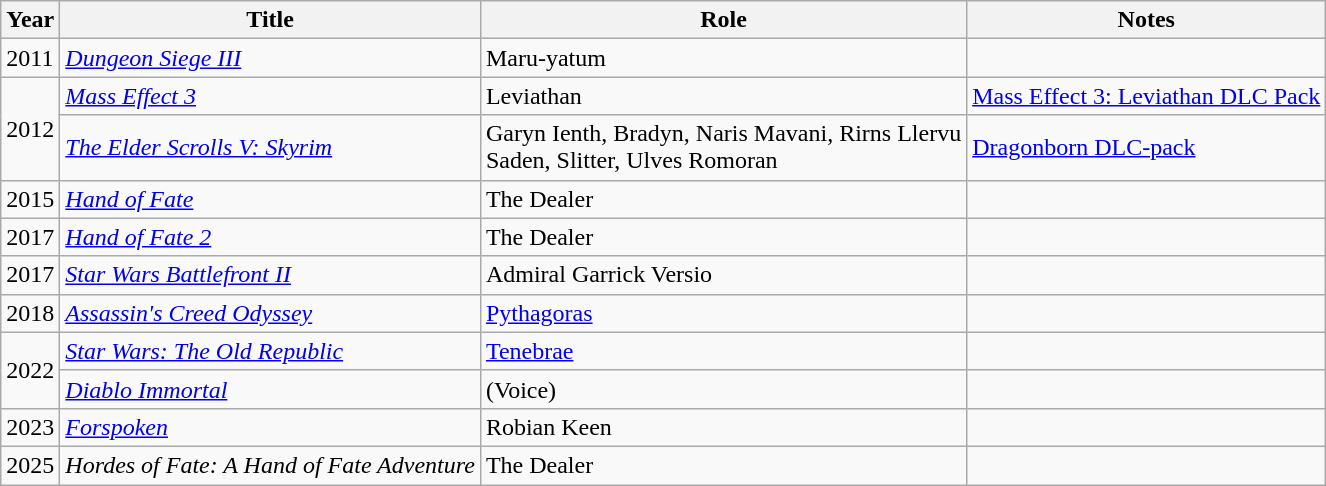<table class="wikitable">
<tr>
<th>Year</th>
<th>Title</th>
<th>Role</th>
<th>Notes</th>
</tr>
<tr>
<td>2011</td>
<td><em><a href='#'>Dungeon Siege III</a></em></td>
<td>Maru-yatum</td>
<td></td>
</tr>
<tr>
<td rowspan="2">2012</td>
<td><em><a href='#'>Mass Effect 3</a></em></td>
<td>Leviathan</td>
<td><a href='#'>Mass Effect 3: Leviathan DLC Pack</a></td>
</tr>
<tr>
<td><em><a href='#'>The Elder Scrolls V: Skyrim</a></em></td>
<td>Garyn Ienth, Bradyn, Naris Mavani, Rirns Llervu<br>Saden, Slitter, Ulves Romoran</td>
<td><a href='#'>Dragonborn DLC-pack</a></td>
</tr>
<tr>
<td>2015</td>
<td><em><a href='#'>Hand of Fate</a></em></td>
<td>The Dealer</td>
<td></td>
</tr>
<tr>
<td>2017</td>
<td><em><a href='#'>Hand of Fate 2</a></em></td>
<td>The Dealer</td>
<td></td>
</tr>
<tr>
<td>2017</td>
<td><em><a href='#'>Star Wars Battlefront II</a></em></td>
<td>Admiral Garrick Versio</td>
<td></td>
</tr>
<tr>
<td>2018</td>
<td><em><a href='#'>Assassin's Creed Odyssey</a></em></td>
<td><a href='#'>Pythagoras</a></td>
<td></td>
</tr>
<tr>
<td rowspan="2">2022</td>
<td><em><a href='#'>Star Wars: The Old Republic</a></em></td>
<td><a href='#'>Tenebrae</a></td>
<td></td>
</tr>
<tr>
<td><em><a href='#'>Diablo Immortal</a></em></td>
<td>(Voice)</td>
<td></td>
</tr>
<tr>
<td>2023</td>
<td><em><a href='#'>Forspoken</a></em></td>
<td>Robian Keen</td>
<td></td>
</tr>
<tr>
<td>2025</td>
<td><em>Hordes of Fate: A Hand of Fate Adventure</em></td>
<td>The Dealer</td>
<td></td>
</tr>
</table>
